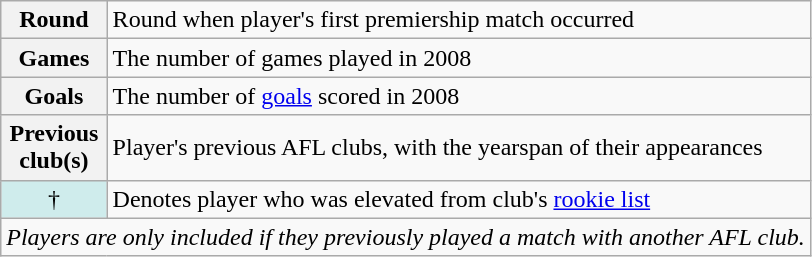<table class="wikitable plainrowheaders">
<tr>
<th scope="row" style="text-align:center;">Round</th>
<td>Round when player's first premiership match occurred</td>
</tr>
<tr>
<th scope="row" style="text-align:center;">Games</th>
<td>The number of games played in 2008</td>
</tr>
<tr>
<th scope="row" style="text-align:center;">Goals</th>
<td>The number of <a href='#'>goals</a> scored in 2008</td>
</tr>
<tr>
<th scope="row" style="text-align:center;">Previous<br>club(s)</th>
<td>Player's previous AFL clubs, with the yearspan of their appearances</td>
</tr>
<tr>
<td scope="row" style="text-align:center; background:#CFECEC;">†</td>
<td>Denotes player who was elevated from club's <a href='#'>rookie list</a></td>
</tr>
<tr>
<td colspan="2" style="text-align:center"><em>Players are only included if they previously played a match with another AFL club.</em></td>
</tr>
</table>
